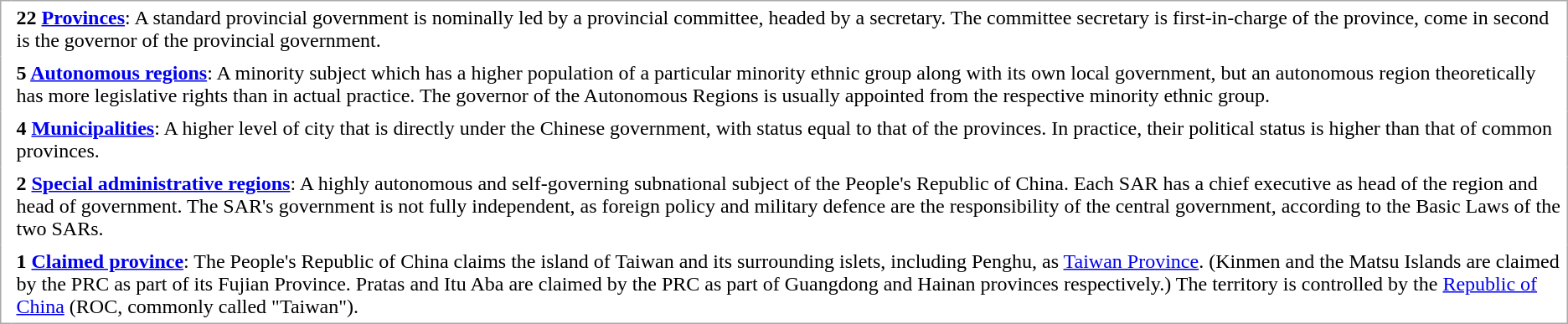<table cellpadding="4" cellspacing="0" style="margin: 1em 1em 1em 0; border: 1px #aaa solid; border-collapse: collapse; vertical-align:center;">
<tr>
</tr>
<tr>
<td><div></div></td>
<td><strong>22 <a href='#'>Provinces</a></strong>: A standard provincial government is nominally led by a provincial committee, headed by a secretary. The committee secretary is first-in-charge of the province, come in second is the governor of the provincial government.</td>
</tr>
<tr>
<td><div></div></td>
<td><strong>5 <a href='#'>Autonomous regions</a></strong>: A minority subject which has a higher population of a particular minority ethnic group along with its own local government, but an autonomous region theoretically has more legislative rights than in actual practice. The governor of the Autonomous Regions is usually appointed from the respective minority ethnic group.</td>
</tr>
<tr>
<td><div></div></td>
<td><strong>4 <a href='#'>Municipalities</a></strong>: A higher level of city that is directly under the Chinese government, with status equal to that of the provinces. In practice, their political status is higher than that of common provinces.</td>
</tr>
<tr>
<td><div></div></td>
<td><strong>2 <a href='#'>Special administrative regions</a></strong>: A highly autonomous and self-governing subnational subject of the People's Republic of China. Each SAR has a  chief executive as head of the region and head of government. The SAR's government is not fully independent, as foreign policy and military defence are the responsibility of the central government, according to the Basic Laws of the two SARs.</td>
</tr>
<tr>
<td><div></div></td>
<td><strong>1 <a href='#'>Claimed province</a></strong>: The People's Republic of China claims the island of Taiwan and its surrounding islets, including Penghu, as <a href='#'>Taiwan Province</a>. (Kinmen and the Matsu Islands are claimed by the PRC as part of its Fujian Province. Pratas and Itu Aba are claimed by the PRC as part of Guangdong and Hainan provinces respectively.) The territory is controlled by the <a href='#'>Republic of China</a> (ROC, commonly called "Taiwan").</td>
</tr>
</table>
